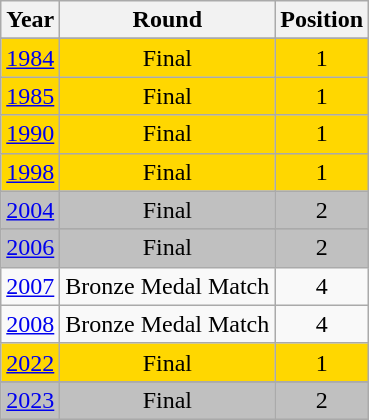<table class="wikitable" style="text-align: center;">
<tr>
<th>Year</th>
<th>Round</th>
<th>Position</th>
</tr>
<tr>
</tr>
<tr style="background:gold;">
<td> <a href='#'>1984</a></td>
<td>Final</td>
<td>1</td>
</tr>
<tr style="background:gold;">
<td> <a href='#'>1985</a></td>
<td>Final</td>
<td>1</td>
</tr>
<tr style="background:gold;">
<td> <a href='#'>1990</a></td>
<td>Final</td>
<td>1</td>
</tr>
<tr style="background:gold;">
<td> <a href='#'>1998</a></td>
<td>Final</td>
<td>1</td>
</tr>
<tr style="background:silver;">
<td> <a href='#'>2004</a></td>
<td>Final</td>
<td>2</td>
</tr>
<tr>
</tr>
<tr style="background:silver;">
<td> <a href='#'>2006</a></td>
<td>Final</td>
<td>2</td>
</tr>
<tr>
<td> <a href='#'>2007</a></td>
<td>Bronze Medal Match</td>
<td>4</td>
</tr>
<tr>
<td> <a href='#'>2008</a></td>
<td>Bronze Medal Match</td>
<td>4</td>
</tr>
<tr style="background:gold;">
<td> <a href='#'>2022</a></td>
<td>Final</td>
<td>1</td>
</tr>
<tr>
</tr>
<tr style="background:silver;">
<td> <a href='#'>2023</a></td>
<td>Final</td>
<td>2</td>
</tr>
</table>
